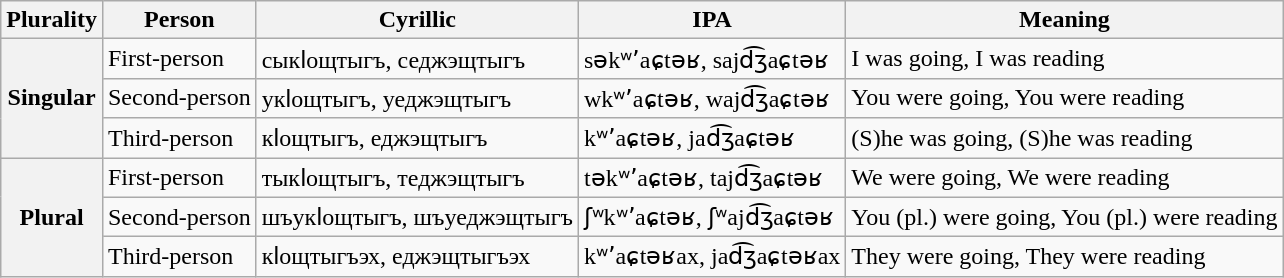<table class="wikitable">
<tr>
<th>Plurality</th>
<th>Person</th>
<th>Cyrillic</th>
<th>IPA</th>
<th>Meaning</th>
</tr>
<tr>
<th rowspan=3>Singular</th>
<td>First-person</td>
<td>сыкӏощтыгъ, седжэщтыгъ</td>
<td>səkʷʼaɕtəʁ, sajd͡ʒaɕtəʁ</td>
<td>I was going, I was reading</td>
</tr>
<tr>
<td>Second-person</td>
<td>укӏощтыгъ, уеджэщтыгъ</td>
<td>wkʷʼaɕtəʁ, wajd͡ʒaɕtəʁ</td>
<td>You were going, You were reading</td>
</tr>
<tr>
<td>Third-person</td>
<td>кӏощтыгъ, еджэщтыгъ</td>
<td>kʷʼaɕtəʁ, jad͡ʒaɕtəʁ</td>
<td>(S)he was going, (S)he was reading</td>
</tr>
<tr>
<th rowspan=3>Plural</th>
<td>First-person</td>
<td>тыкӏощтыгъ, теджэщтыгъ</td>
<td>təkʷʼaɕtəʁ, tajd͡ʒaɕtəʁ</td>
<td>We were going, We were reading</td>
</tr>
<tr>
<td>Second-person</td>
<td>шъукӏощтыгъ, шъуеджэщтыгъ</td>
<td>ʃʷkʷʼaɕtəʁ, ʃʷajd͡ʒaɕtəʁ</td>
<td>You (pl.) were going, You (pl.) were reading</td>
</tr>
<tr>
<td>Third-person</td>
<td>кӏощтыгъэх, еджэщтыгъэх</td>
<td>kʷʼaɕtəʁax, jad͡ʒaɕtəʁax</td>
<td>They were going, They were reading</td>
</tr>
</table>
